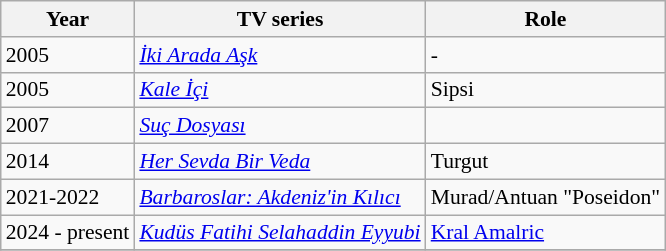<table class="wikitable" style="font-size: 90%;">
<tr>
<th>Year</th>
<th>TV series</th>
<th>Role</th>
</tr>
<tr>
<td>2005</td>
<td><em><a href='#'>İki Arada Aşk</a></em></td>
<td>-</td>
</tr>
<tr>
<td>2005</td>
<td><em><a href='#'>Kale İçi</a></em></td>
<td>Sipsi</td>
</tr>
<tr>
<td>2007</td>
<td><em><a href='#'>Suç Dosyası</a></em></td>
<td></td>
</tr>
<tr>
<td>2014</td>
<td><em><a href='#'>Her Sevda Bir Veda</a></em></td>
<td>Turgut</td>
</tr>
<tr>
<td>2021-2022</td>
<td><em><a href='#'>Barbaroslar: Akdeniz'in Kılıcı</a></em></td>
<td>Murad/Antuan "Poseidon"</td>
</tr>
<tr>
<td>2024 - present</td>
<td><em><a href='#'>Kudüs Fatihi Selahaddin Eyyubi</a></em></td>
<td><a href='#'>Kral Amalric</a></td>
</tr>
<tr>
</tr>
</table>
